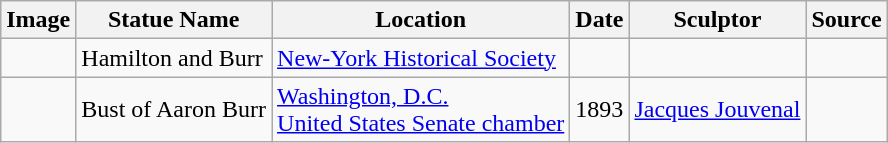<table class="wikitable sortable">
<tr>
<th scope="col" class="unsortable">Image</th>
<th scope="col">Statue Name</th>
<th>Location</th>
<th scope="col">Date</th>
<th scope="col">Sculptor</th>
<th>Source</th>
</tr>
<tr>
<td></td>
<td>Hamilton and Burr</td>
<td><a href='#'>New-York Historical Society</a></td>
<td></td>
<td></td>
<td></td>
</tr>
<tr>
<td></td>
<td>Bust of Aaron Burr</td>
<td><a href='#'>Washington, D.C.</a><br><a href='#'>United States Senate chamber</a></td>
<td>1893</td>
<td><a href='#'>Jacques Jouvenal</a></td>
<td></td>
</tr>
</table>
